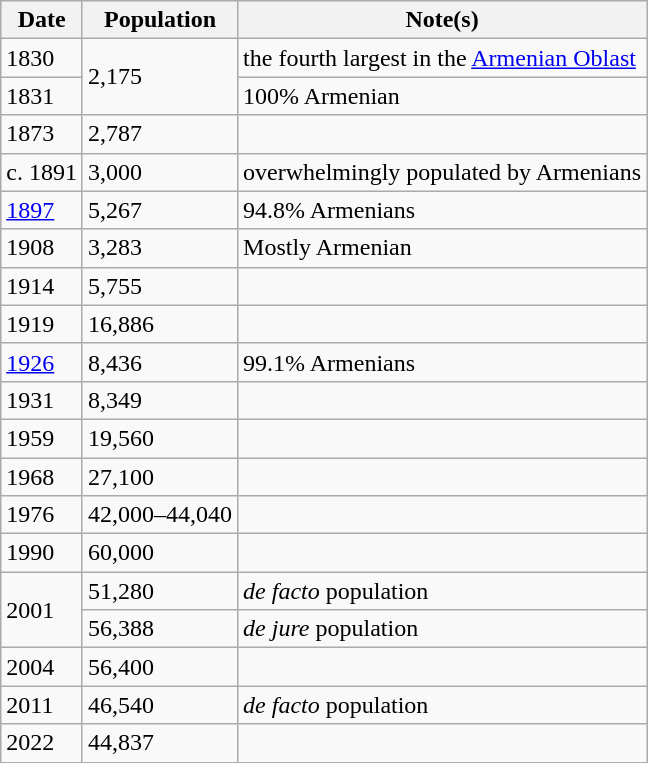<table class="wikitable">
<tr>
<th>Date</th>
<th>Population</th>
<th>Note(s)</th>
</tr>
<tr>
<td>1830</td>
<td rowspan="2">2,175</td>
<td>the fourth largest in the <a href='#'>Armenian Oblast</a></td>
</tr>
<tr>
<td>1831</td>
<td>100% Armenian</td>
</tr>
<tr>
<td>1873</td>
<td>2,787</td>
<td></td>
</tr>
<tr>
<td>c. 1891</td>
<td>3,000</td>
<td>overwhelmingly populated by Armenians</td>
</tr>
<tr>
<td><a href='#'>1897</a></td>
<td>5,267</td>
<td>94.8% Armenians</td>
</tr>
<tr>
<td>1908</td>
<td>3,283</td>
<td>Mostly Armenian</td>
</tr>
<tr>
<td>1914</td>
<td>5,755</td>
<td></td>
</tr>
<tr>
<td>1919</td>
<td>16,886</td>
<td></td>
</tr>
<tr>
<td><a href='#'>1926</a></td>
<td>8,436</td>
<td>99.1% Armenians</td>
</tr>
<tr>
<td>1931</td>
<td>8,349</td>
<td></td>
</tr>
<tr>
<td>1959</td>
<td>19,560</td>
<td></td>
</tr>
<tr>
<td>1968</td>
<td>27,100</td>
<td></td>
</tr>
<tr>
<td>1976</td>
<td>42,000–44,040</td>
<td></td>
</tr>
<tr>
<td>1990</td>
<td>60,000</td>
<td></td>
</tr>
<tr>
<td rowspan="2">2001</td>
<td>51,280</td>
<td><em>de facto</em> population</td>
</tr>
<tr>
<td>56,388</td>
<td><em>de jure</em> population</td>
</tr>
<tr>
<td>2004</td>
<td>56,400</td>
<td></td>
</tr>
<tr>
<td>2011</td>
<td>46,540</td>
<td><em>de facto</em> population</td>
</tr>
<tr>
<td>2022</td>
<td>44,837</td>
<td></td>
</tr>
</table>
